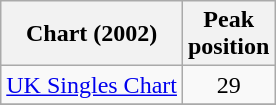<table class="wikitable">
<tr>
<th align="left">Chart (2002)</th>
<th align="left">Peak<br>position</th>
</tr>
<tr>
<td align="left"><a href='#'>UK Singles Chart</a></td>
<td align="center">29</td>
</tr>
<tr>
</tr>
</table>
